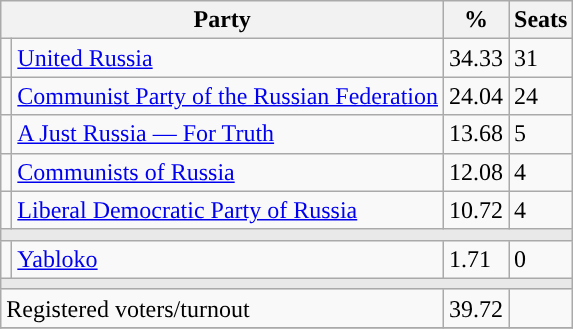<table class="wikitable">
<tr>
<th colspan=2>Party</th>
<th>%</th>
<th>Seats</th>
</tr>
<tr>
<td style="background:"></td>
<td><a href='#'>United Russia</a></td>
<td>34.33</td>
<td>31</td>
</tr>
<tr>
<td style="background:"></td>
<td><a href='#'>Communist Party of the Russian Federation</a></td>
<td>24.04</td>
<td>24</td>
</tr>
<tr>
<td style="background:"></td>
<td><a href='#'>A Just Russia — For Truth</a></td>
<td>13.68</td>
<td>5</td>
</tr>
<tr>
<td style="background:"></td>
<td><a href='#'>Communists of Russia</a></td>
<td>12.08</td>
<td>4</td>
</tr>
<tr>
<td style="background:"></td>
<td><a href='#'>Liberal Democratic Party of Russia</a></td>
<td>10.72</td>
<td>4</td>
</tr>
<tr>
<td colspan=4 style="background:#E9E9E9;"></td>
</tr>
<tr>
<td style="background:"></td>
<td><a href='#'>Yabloko</a></td>
<td>1.71</td>
<td>0</td>
</tr>
<tr>
<td colspan=4 style="background:#E9E9E9;"></td>
</tr>
<tr>
<td align=left colspan=2>Registered voters/turnout</td>
<td>39.72</td>
<td></td>
</tr>
<tr>
</tr>
</table>
